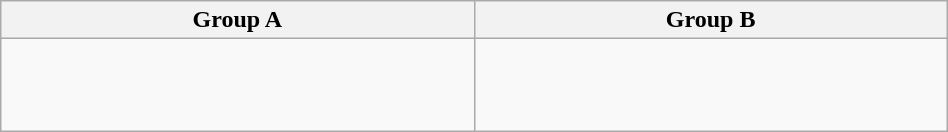<table class=wikitable width=50%>
<tr>
<th width=13%>Group A</th>
<th width=13%>Group B</th>
</tr>
<tr valign=top>
<td> <br> <br> <br></td>
<td> <br> <br> <br></td>
</tr>
</table>
